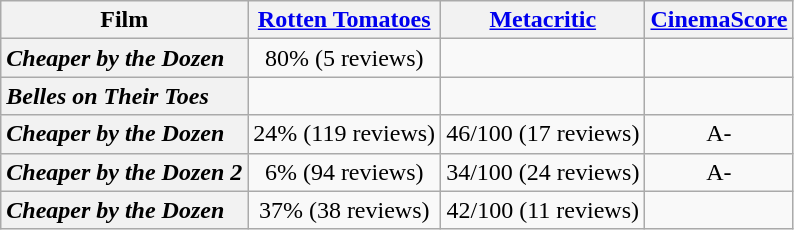<table class="wikitable sortable plainrowheaders" border="1" style="text-align: center;">
<tr>
<th>Film</th>
<th><a href='#'>Rotten Tomatoes</a></th>
<th><a href='#'>Metacritic</a></th>
<th><a href='#'>CinemaScore</a></th>
</tr>
<tr>
<th style="text-align: left;"><em>Cheaper by the Dozen</em> </th>
<td>80% (5 reviews) </td>
<td></td>
<td></td>
</tr>
<tr>
<th style="text-align: left;"><em>Belles on Their Toes</em></th>
<td></td>
<td></td>
<td></td>
</tr>
<tr>
<th style="text-align: left;"><em>Cheaper by the Dozen</em> </th>
<td>24% (119 reviews)</td>
<td>46/100 (17 reviews)</td>
<td>A-</td>
</tr>
<tr>
<th style="text-align: left;"><em>Cheaper by the Dozen 2</em></th>
<td>6% (94 reviews)</td>
<td>34/100 (24 reviews)</td>
<td>A-</td>
</tr>
<tr>
<th style="text-align: left;"><em>Cheaper by the Dozen</em> </th>
<td>37% (38 reviews)</td>
<td>42/100 (11 reviews)</td>
<td></td>
</tr>
</table>
